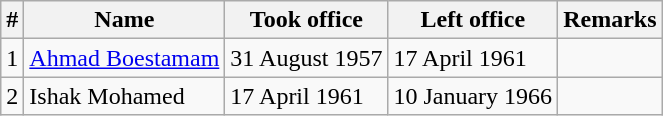<table class="wikitable">
<tr>
<th>#</th>
<th>Name</th>
<th>Took office</th>
<th>Left office</th>
<th>Remarks</th>
</tr>
<tr>
<td>1</td>
<td><a href='#'>Ahmad Boestamam</a></td>
<td>31 August 1957</td>
<td>17 April 1961</td>
<td></td>
</tr>
<tr>
<td>2</td>
<td>Ishak Mohamed</td>
<td>17 April 1961</td>
<td>10 January 1966</td>
<td></td>
</tr>
</table>
